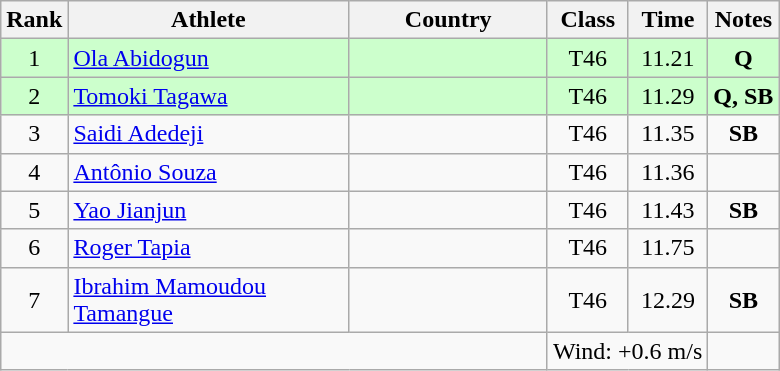<table class="wikitable sortable" style="text-align:center">
<tr>
<th>Rank</th>
<th style="width:180px">Athlete</th>
<th style="width:125px">Country</th>
<th>Class</th>
<th>Time</th>
<th>Notes</th>
</tr>
<tr style="background:#cfc;">
<td>1</td>
<td style="text-align:left;"><a href='#'>Ola Abidogun</a></td>
<td style="text-align:left;"></td>
<td>T46</td>
<td>11.21</td>
<td><strong>Q</strong></td>
</tr>
<tr style="background:#cfc;">
<td>2</td>
<td style="text-align:left;"><a href='#'>Tomoki Tagawa</a></td>
<td style="text-align:left;"></td>
<td>T46</td>
<td>11.29</td>
<td><strong>Q, SB</strong></td>
</tr>
<tr>
<td>3</td>
<td style="text-align:left;"><a href='#'>Saidi Adedeji</a></td>
<td style="text-align:left;"></td>
<td>T46</td>
<td>11.35</td>
<td><strong>SB</strong></td>
</tr>
<tr>
<td>4</td>
<td style="text-align:left;"><a href='#'>Antônio Souza</a></td>
<td style="text-align:left;"></td>
<td>T46</td>
<td>11.36</td>
<td></td>
</tr>
<tr>
<td>5</td>
<td style="text-align:left;"><a href='#'>Yao Jianjun</a></td>
<td style="text-align:left;"></td>
<td>T46</td>
<td>11.43</td>
<td><strong>SB</strong></td>
</tr>
<tr>
<td>6</td>
<td style="text-align:left;"><a href='#'>Roger Tapia</a></td>
<td style="text-align:left;"></td>
<td>T46</td>
<td>11.75</td>
<td></td>
</tr>
<tr>
<td>7</td>
<td style="text-align:left;"><a href='#'>Ibrahim Mamoudou Tamangue</a></td>
<td style="text-align:left;"></td>
<td>T46</td>
<td>12.29</td>
<td><strong>SB</strong></td>
</tr>
<tr class="sortbottom">
<td colspan="3"></td>
<td colspan="2">Wind: +0.6 m/s</td>
</tr>
</table>
